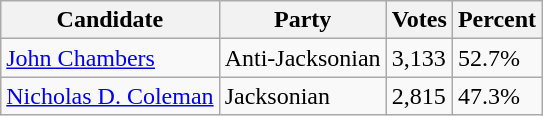<table class=wikitable>
<tr>
<th>Candidate</th>
<th>Party</th>
<th>Votes</th>
<th>Percent</th>
</tr>
<tr>
<td><a href='#'>John Chambers</a></td>
<td>Anti-Jacksonian</td>
<td>3,133</td>
<td>52.7%</td>
</tr>
<tr>
<td><a href='#'>Nicholas D. Coleman</a></td>
<td>Jacksonian</td>
<td>2,815</td>
<td>47.3%</td>
</tr>
</table>
